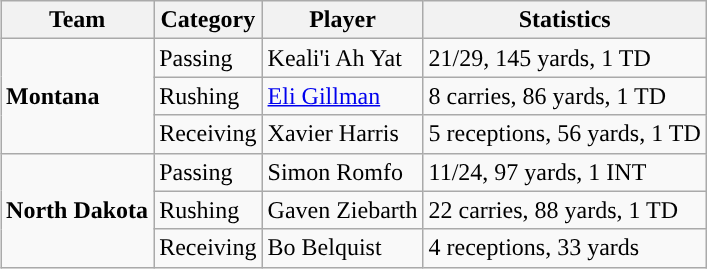<table class="wikitable" style="float: right;">
<tr>
<th>Team</th>
<th>Category</th>
<th>Player</th>
<th>Statistics</th>
</tr>
<tr>
<td rowspan=3><strong>Montana</strong></td>
<td>Passing</td>
<td>Keali'i Ah Yat</td>
<td>21/29, 145 yards, 1 TD</td>
</tr>
<tr>
<td>Rushing</td>
<td><a href='#'>Eli Gillman</a></td>
<td>8 carries, 86 yards, 1 TD</td>
</tr>
<tr>
<td>Receiving</td>
<td>Xavier Harris</td>
<td>5 receptions, 56 yards, 1 TD</td>
</tr>
<tr>
<td rowspan=3><strong>North Dakota</strong></td>
<td>Passing</td>
<td>Simon Romfo</td>
<td>11/24, 97 yards, 1 INT</td>
</tr>
<tr>
<td>Rushing</td>
<td>Gaven Ziebarth</td>
<td>22 carries, 88 yards, 1 TD</td>
</tr>
<tr>
<td>Receiving</td>
<td>Bo Belquist</td>
<td>4 receptions, 33 yards</td>
</tr>
</table>
